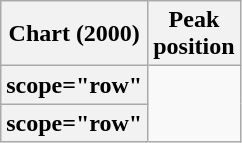<table class="wikitable sortable plainrowheaders">
<tr>
<th scope="col">Chart (2000)</th>
<th scope="col">Peak<br>position</th>
</tr>
<tr>
<th>scope="row" </th>
</tr>
<tr>
<th>scope="row" </th>
</tr>
</table>
